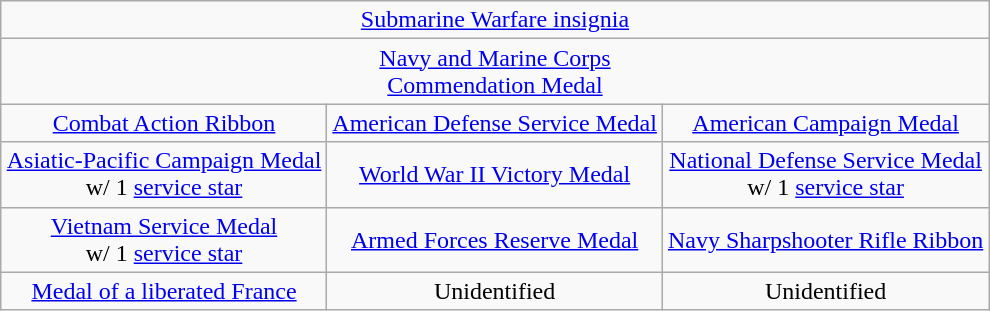<table class="wikitable" style="margin-left: auto; margin-right: auto; text-align: center; margin-bottom: -1px;">
<tr>
<td colspan="3"><a href='#'>Submarine Warfare insignia</a></td>
</tr>
<tr>
<td colspan="3"><a href='#'>Navy and Marine Corps<br>Commendation Medal</a></td>
</tr>
<tr>
<td><a href='#'>Combat Action Ribbon</a></td>
<td><a href='#'>American Defense Service Medal</a></td>
<td><a href='#'>American Campaign Medal</a></td>
</tr>
<tr>
<td><a href='#'>Asiatic-Pacific Campaign Medal</a><br>w/ 1 <a href='#'>service star</a></td>
<td><a href='#'>World War II Victory Medal</a></td>
<td><a href='#'>National Defense Service Medal</a><br>w/ 1 <a href='#'>service star</a></td>
</tr>
<tr>
<td><a href='#'>Vietnam Service Medal</a><br>w/ 1 <a href='#'>service star</a></td>
<td><a href='#'>Armed Forces Reserve Medal</a></td>
<td><a href='#'>Navy Sharpshooter Rifle Ribbon</a></td>
</tr>
<tr>
<td><a href='#'>Medal of a liberated France</a></td>
<td>Unidentified</td>
<td>Unidentified</td>
</tr>
</table>
